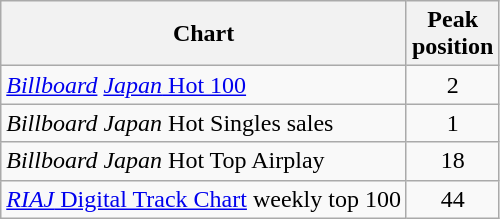<table class="wikitable sortable" style="text-align:center;">
<tr>
<th>Chart</th>
<th>Peak<br>position</th>
</tr>
<tr>
<td align="left"><em><a href='#'>Billboard</a></em> <a href='#'><em>Japan</em> Hot 100</a></td>
<td>2</td>
</tr>
<tr>
<td align="left"><em>Billboard Japan</em> Hot Singles sales</td>
<td>1</td>
</tr>
<tr>
<td align="left"><em>Billboard Japan</em> Hot Top Airplay</td>
<td>18</td>
</tr>
<tr>
<td align="left"><a href='#'><em>RIAJ</em> Digital Track Chart</a> weekly top 100</td>
<td>44</td>
</tr>
</table>
